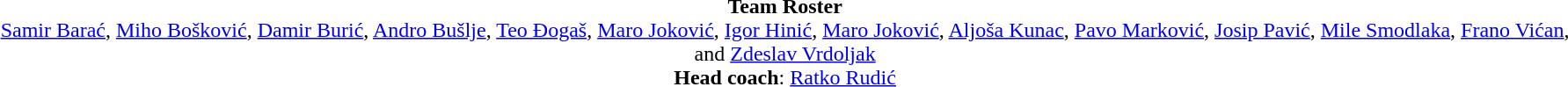<table width=95%>
<tr align=center>
<td></td>
<td><strong>Team Roster</strong> <br><a href='#'>Samir Barać</a>, <a href='#'>Miho Bošković</a>, <a href='#'>Damir Burić</a>, <a href='#'>Andro Bušlje</a>, <a href='#'>Teo Đogaš</a>, <a href='#'>Maro Joković</a>, <a href='#'>Igor Hinić</a>, <a href='#'>Maro Joković</a>, <a href='#'>Aljoša Kunac</a>, <a href='#'>Pavo Marković</a>, <a href='#'>Josip Pavić</a>, <a href='#'>Mile Smodlaka</a>, <a href='#'>Frano Vićan</a>, and <a href='#'>Zdeslav Vrdoljak</a><br><strong>Head coach</strong>: <a href='#'>Ratko Rudić</a></td>
</tr>
</table>
